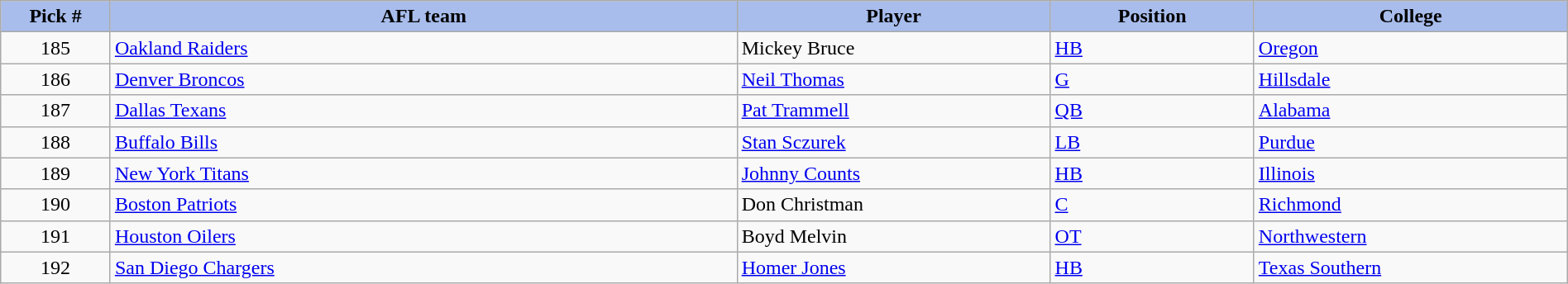<table class="wikitable sortable sortable" style="width: 100%">
<tr>
<th style="background:#A8BDEC;" width=7%>Pick #</th>
<th width=40% style="background:#A8BDEC;">AFL team</th>
<th width=20% style="background:#A8BDEC;">Player</th>
<th width=13% style="background:#A8BDEC;">Position</th>
<th style="background:#A8BDEC;">College</th>
</tr>
<tr>
<td align="center">185</td>
<td><a href='#'>Oakland Raiders</a></td>
<td>Mickey Bruce</td>
<td><a href='#'>HB</a></td>
<td><a href='#'>Oregon</a></td>
</tr>
<tr>
<td align="center">186</td>
<td><a href='#'>Denver Broncos</a></td>
<td><a href='#'>Neil Thomas</a></td>
<td><a href='#'>G</a></td>
<td><a href='#'>Hillsdale</a></td>
</tr>
<tr>
<td align="center">187</td>
<td><a href='#'>Dallas Texans</a></td>
<td><a href='#'>Pat Trammell</a></td>
<td><a href='#'>QB</a></td>
<td><a href='#'>Alabama</a></td>
</tr>
<tr>
<td align="center">188</td>
<td><a href='#'>Buffalo Bills</a></td>
<td><a href='#'>Stan Sczurek</a></td>
<td><a href='#'>LB</a></td>
<td><a href='#'>Purdue</a></td>
</tr>
<tr>
<td align="center">189</td>
<td><a href='#'>New York Titans</a></td>
<td><a href='#'>Johnny Counts</a></td>
<td><a href='#'>HB</a></td>
<td><a href='#'>Illinois</a></td>
</tr>
<tr>
<td align="center">190</td>
<td><a href='#'>Boston Patriots</a></td>
<td>Don Christman</td>
<td><a href='#'>C</a></td>
<td><a href='#'>Richmond</a></td>
</tr>
<tr>
<td align="center">191</td>
<td><a href='#'>Houston Oilers</a></td>
<td>Boyd Melvin</td>
<td><a href='#'>OT</a></td>
<td><a href='#'>Northwestern</a></td>
</tr>
<tr>
<td align="center">192</td>
<td><a href='#'>San Diego Chargers</a></td>
<td><a href='#'>Homer Jones</a></td>
<td><a href='#'>HB</a></td>
<td><a href='#'>Texas Southern</a></td>
</tr>
</table>
